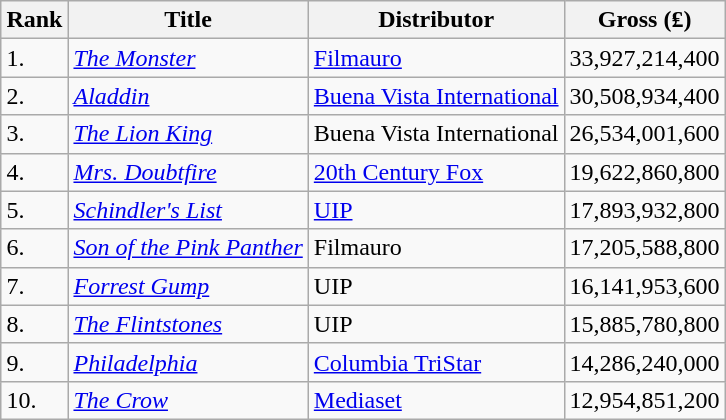<table class="wikitable sortable" style="margin:auto; margin:auto;">
<tr>
<th>Rank</th>
<th>Title</th>
<th>Distributor</th>
<th>Gross (₤)</th>
</tr>
<tr>
<td>1.</td>
<td><em><a href='#'>The Monster</a></em></td>
<td><a href='#'>Filmauro</a></td>
<td>33,927,214,400</td>
</tr>
<tr>
<td>2.</td>
<td><em><a href='#'>Aladdin</a></em></td>
<td><a href='#'>Buena Vista International</a></td>
<td>30,508,934,400</td>
</tr>
<tr>
<td>3.</td>
<td><em><a href='#'>The Lion King</a></em></td>
<td>Buena Vista International</td>
<td>26,534,001,600</td>
</tr>
<tr>
<td>4.</td>
<td><em><a href='#'>Mrs. Doubtfire</a></em></td>
<td><a href='#'>20th Century Fox</a></td>
<td>19,622,860,800</td>
</tr>
<tr>
<td>5.</td>
<td><em><a href='#'>Schindler's List</a></em></td>
<td><a href='#'>UIP</a></td>
<td>17,893,932,800</td>
</tr>
<tr>
<td>6.</td>
<td><em><a href='#'>Son of the Pink Panther</a></em></td>
<td>Filmauro</td>
<td>17,205,588,800</td>
</tr>
<tr>
<td>7.</td>
<td><em><a href='#'>Forrest Gump</a></em></td>
<td>UIP</td>
<td>16,141,953,600</td>
</tr>
<tr>
<td>8.</td>
<td><em><a href='#'>The Flintstones</a></em></td>
<td>UIP</td>
<td>15,885,780,800</td>
</tr>
<tr>
<td>9.</td>
<td><em><a href='#'>Philadelphia</a></em></td>
<td><a href='#'>Columbia TriStar</a></td>
<td>14,286,240,000</td>
</tr>
<tr>
<td>10.</td>
<td><em><a href='#'>The Crow</a></em></td>
<td><a href='#'>Mediaset</a></td>
<td>12,954,851,200</td>
</tr>
</table>
